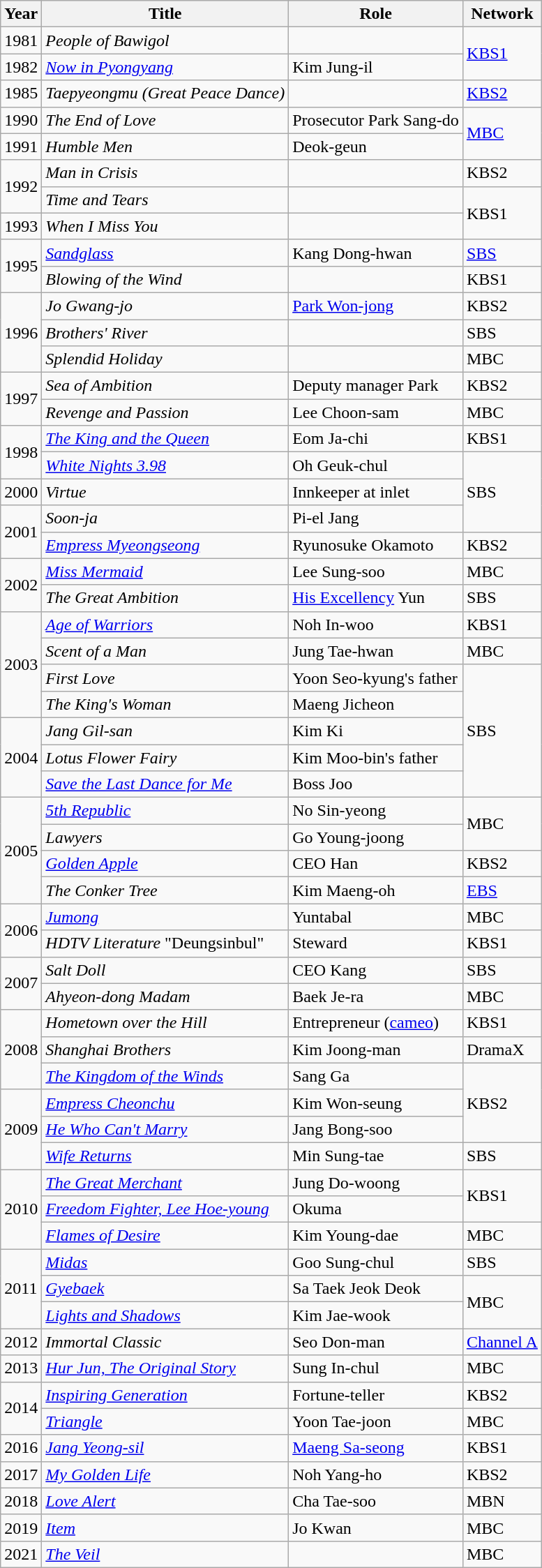<table class="wikitable">
<tr>
<th>Year</th>
<th>Title</th>
<th>Role</th>
<th>Network</th>
</tr>
<tr>
<td>1981</td>
<td><em>People of Bawigol</em></td>
<td></td>
<td rowspan=2><a href='#'>KBS1</a></td>
</tr>
<tr>
<td>1982 </td>
<td><em><a href='#'>Now in Pyongyang</a></em></td>
<td>Kim Jung-il</td>
</tr>
<tr>
<td>1985</td>
<td><em>Taepyeongmu (Great Peace Dance)</em></td>
<td></td>
<td><a href='#'>KBS2</a></td>
</tr>
<tr>
<td>1990</td>
<td><em>The End of Love</em></td>
<td>Prosecutor Park Sang-do</td>
<td rowspan=2><a href='#'>MBC</a></td>
</tr>
<tr>
<td>1991</td>
<td><em>Humble Men</em></td>
<td>Deok-geun</td>
</tr>
<tr>
<td rowspan=2>1992</td>
<td><em>Man in Crisis</em></td>
<td></td>
<td>KBS2</td>
</tr>
<tr>
<td><em>Time and Tears</em></td>
<td></td>
<td rowspan=2>KBS1</td>
</tr>
<tr>
<td>1993</td>
<td><em>When I Miss You</em></td>
<td></td>
</tr>
<tr>
<td rowspan=2>1995</td>
<td><em><a href='#'>Sandglass</a></em></td>
<td>Kang Dong-hwan</td>
<td><a href='#'>SBS</a></td>
</tr>
<tr>
<td><em>Blowing of the Wind</em></td>
<td></td>
<td>KBS1</td>
</tr>
<tr>
<td rowspan=3>1996</td>
<td><em>Jo Gwang-jo</em></td>
<td><a href='#'>Park Won-jong</a></td>
<td>KBS2</td>
</tr>
<tr>
<td><em>Brothers' River</em></td>
<td></td>
<td>SBS</td>
</tr>
<tr>
<td><em>Splendid Holiday</em></td>
<td></td>
<td>MBC</td>
</tr>
<tr>
<td rowspan=2>1997</td>
<td><em>Sea of Ambition</em></td>
<td>Deputy manager Park</td>
<td>KBS2</td>
</tr>
<tr>
<td><em>Revenge and Passion</em></td>
<td>Lee Choon-sam</td>
<td>MBC</td>
</tr>
<tr>
<td rowspan=2>1998</td>
<td><em><a href='#'>The King and the Queen</a></em></td>
<td>Eom Ja-chi</td>
<td>KBS1</td>
</tr>
<tr>
<td><em><a href='#'>White Nights 3.98</a></em></td>
<td>Oh Geuk-chul</td>
<td rowspan=3>SBS</td>
</tr>
<tr>
<td>2000</td>
<td><em>Virtue</em></td>
<td>Innkeeper at inlet</td>
</tr>
<tr>
<td rowspan=2>2001</td>
<td><em>Soon-ja</em></td>
<td>Pi-el Jang</td>
</tr>
<tr>
<td><em><a href='#'>Empress Myeongseong</a></em></td>
<td>Ryunosuke Okamoto</td>
<td>KBS2</td>
</tr>
<tr>
<td rowspan=2>2002</td>
<td><em><a href='#'>Miss Mermaid</a></em></td>
<td>Lee Sung-soo</td>
<td>MBC</td>
</tr>
<tr>
<td><em>The Great Ambition</em></td>
<td><a href='#'>His Excellency</a>  Yun</td>
<td>SBS</td>
</tr>
<tr>
<td rowspan=4>2003</td>
<td><em><a href='#'>Age of Warriors</a></em></td>
<td>Noh In-woo</td>
<td>KBS1</td>
</tr>
<tr>
<td><em>Scent of a Man</em></td>
<td>Jung Tae-hwan</td>
<td>MBC</td>
</tr>
<tr>
<td><em>First Love</em></td>
<td>Yoon Seo-kyung's father</td>
<td rowspan=5>SBS</td>
</tr>
<tr>
<td><em>The King's Woman</em></td>
<td>Maeng Jicheon</td>
</tr>
<tr>
<td rowspan=3>2004</td>
<td><em>Jang Gil-san</em></td>
<td>Kim Ki</td>
</tr>
<tr>
<td><em>Lotus Flower Fairy</em></td>
<td>Kim Moo-bin's father</td>
</tr>
<tr>
<td><em><a href='#'>Save the Last Dance for Me</a></em></td>
<td>Boss Joo</td>
</tr>
<tr>
<td rowspan=4>2005</td>
<td><em><a href='#'>5th Republic</a></em></td>
<td>No Sin-yeong</td>
<td rowspan=2>MBC</td>
</tr>
<tr>
<td><em>Lawyers</em></td>
<td>Go Young-joong</td>
</tr>
<tr>
<td><em><a href='#'>Golden Apple</a></em></td>
<td>CEO Han</td>
<td>KBS2</td>
</tr>
<tr>
<td><em>The Conker Tree</em></td>
<td>Kim Maeng-oh</td>
<td><a href='#'>EBS</a></td>
</tr>
<tr>
<td rowspan=2>2006</td>
<td><em><a href='#'>Jumong</a></em></td>
<td>Yuntabal</td>
<td>MBC</td>
</tr>
<tr>
<td><em>HDTV Literature</em> "Deungsinbul"</td>
<td>Steward</td>
<td>KBS1</td>
</tr>
<tr>
<td rowspan=2>2007</td>
<td><em>Salt Doll</em></td>
<td>CEO Kang</td>
<td>SBS</td>
</tr>
<tr>
<td><em>Ahyeon-dong Madam</em></td>
<td>Baek Je-ra</td>
<td>MBC</td>
</tr>
<tr>
<td rowspan=3>2008</td>
<td><em>Hometown over the Hill</em></td>
<td>Entrepreneur (<a href='#'>cameo</a>)</td>
<td>KBS1</td>
</tr>
<tr>
<td><em>Shanghai Brothers</em></td>
<td>Kim Joong-man</td>
<td>DramaX</td>
</tr>
<tr>
<td><em><a href='#'>The Kingdom of the Winds</a></em></td>
<td>Sang Ga</td>
<td rowspan=3>KBS2</td>
</tr>
<tr>
<td rowspan=3>2009</td>
<td><em><a href='#'>Empress Cheonchu</a></em></td>
<td>Kim Won-seung</td>
</tr>
<tr>
<td><em><a href='#'>He Who Can't Marry</a></em></td>
<td>Jang Bong-soo</td>
</tr>
<tr>
<td><em><a href='#'>Wife Returns</a></em></td>
<td>Min Sung-tae</td>
<td>SBS</td>
</tr>
<tr>
<td rowspan=3>2010</td>
<td><em><a href='#'>The Great Merchant</a></em></td>
<td>Jung Do-woong</td>
<td rowspan=2>KBS1</td>
</tr>
<tr>
<td><em><a href='#'>Freedom Fighter, Lee Hoe-young</a></em></td>
<td>Okuma</td>
</tr>
<tr>
<td><em><a href='#'>Flames of Desire</a></em></td>
<td>Kim Young-dae</td>
<td>MBC</td>
</tr>
<tr>
<td rowspan=3>2011</td>
<td><em><a href='#'>Midas</a></em></td>
<td>Goo Sung-chul</td>
<td>SBS</td>
</tr>
<tr>
<td><em><a href='#'>Gyebaek</a></em></td>
<td>Sa Taek Jeok Deok</td>
<td rowspan=2>MBC</td>
</tr>
<tr>
<td><em><a href='#'>Lights and Shadows</a></em></td>
<td>Kim Jae-wook</td>
</tr>
<tr>
<td>2012</td>
<td><em>Immortal Classic</em></td>
<td>Seo Don-man</td>
<td><a href='#'>Channel A</a></td>
</tr>
<tr>
<td>2013</td>
<td><em><a href='#'>Hur Jun, The Original Story</a></em></td>
<td>Sung In-chul</td>
<td>MBC</td>
</tr>
<tr>
<td rowspan=2>2014</td>
<td><em><a href='#'>Inspiring Generation</a></em></td>
<td>Fortune-teller</td>
<td>KBS2</td>
</tr>
<tr>
<td><em><a href='#'>Triangle</a></em></td>
<td>Yoon Tae-joon</td>
<td>MBC</td>
</tr>
<tr>
<td>2016</td>
<td><em><a href='#'>Jang Yeong-sil</a></em></td>
<td><a href='#'>Maeng Sa-seong</a></td>
<td>KBS1</td>
</tr>
<tr>
<td>2017</td>
<td><em><a href='#'>My Golden Life</a></em></td>
<td>Noh Yang-ho</td>
<td>KBS2</td>
</tr>
<tr>
<td>2018</td>
<td><em><a href='#'>Love Alert</a></em></td>
<td>Cha Tae-soo</td>
<td>MBN</td>
</tr>
<tr>
<td>2019</td>
<td><em><a href='#'>Item</a></em></td>
<td>Jo Kwan</td>
<td>MBC</td>
</tr>
<tr>
<td>2021</td>
<td><em><a href='#'>The Veil</a></em></td>
<td></td>
<td>MBC</td>
</tr>
</table>
